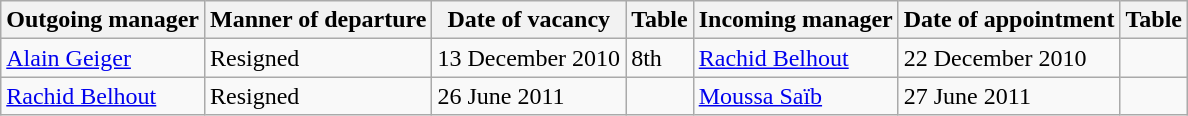<table class="wikitable">
<tr>
<th>Outgoing manager</th>
<th>Manner of departure</th>
<th>Date of vacancy</th>
<th>Table</th>
<th>Incoming manager</th>
<th>Date of appointment</th>
<th>Table</th>
</tr>
<tr>
<td> <a href='#'>Alain Geiger</a></td>
<td>Resigned</td>
<td>13 December 2010</td>
<td>8th</td>
<td> <a href='#'>Rachid Belhout</a></td>
<td>22 December 2010</td>
<td></td>
</tr>
<tr>
<td> <a href='#'>Rachid Belhout</a></td>
<td>Resigned</td>
<td>26 June 2011</td>
<td></td>
<td> <a href='#'>Moussa Saïb</a></td>
<td>27 June 2011</td>
<td></td>
</tr>
</table>
